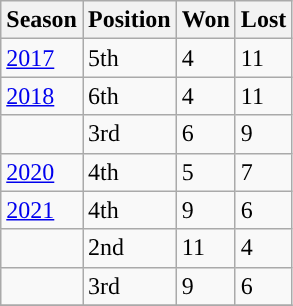<table class="wikitable collapsible">
<tr>
<th>Season</th>
<th>Position</th>
<th>Won</th>
<th>Lost</th>
</tr>
<tr>
<td><a href='#'>2017</a></td>
<td>5th</td>
<td>4</td>
<td>11</td>
</tr>
<tr>
<td><a href='#'>2018</a></td>
<td>6th</td>
<td>4</td>
<td>11</td>
</tr>
<tr style="background-color:#">
<td></td>
<td>3rd</td>
<td>6</td>
<td>9</td>
</tr>
<tr>
<td><a href='#'>2020</a></td>
<td>4th</td>
<td>5</td>
<td>7</td>
</tr>
<tr>
<td><a href='#'>2021</a></td>
<td>4th</td>
<td>9</td>
<td>6</td>
</tr>
<tr style="background-color:#">
<td></td>
<td>2nd</td>
<td>11</td>
<td>4</td>
</tr>
<tr style="background-color:#">
<td></td>
<td>3rd</td>
<td>9</td>
<td>6</td>
</tr>
<tr>
</tr>
</table>
